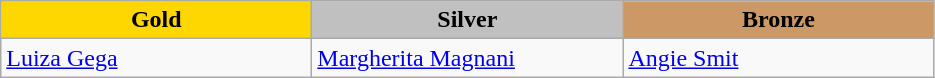<table class="wikitable" style="text-align:left">
<tr align="center">
<td width=200 bgcolor=gold><strong>Gold</strong></td>
<td width=200 bgcolor=silver><strong>Silver</strong></td>
<td width=200 bgcolor=CC9966><strong>Bronze</strong></td>
</tr>
<tr>
<td><a href='#'>Luiza Gega</a><br><em></em></td>
<td><a href='#'>Margherita Magnani</a><br><em></em></td>
<td><a href='#'>Angie Smit</a><br><em></em></td>
</tr>
</table>
